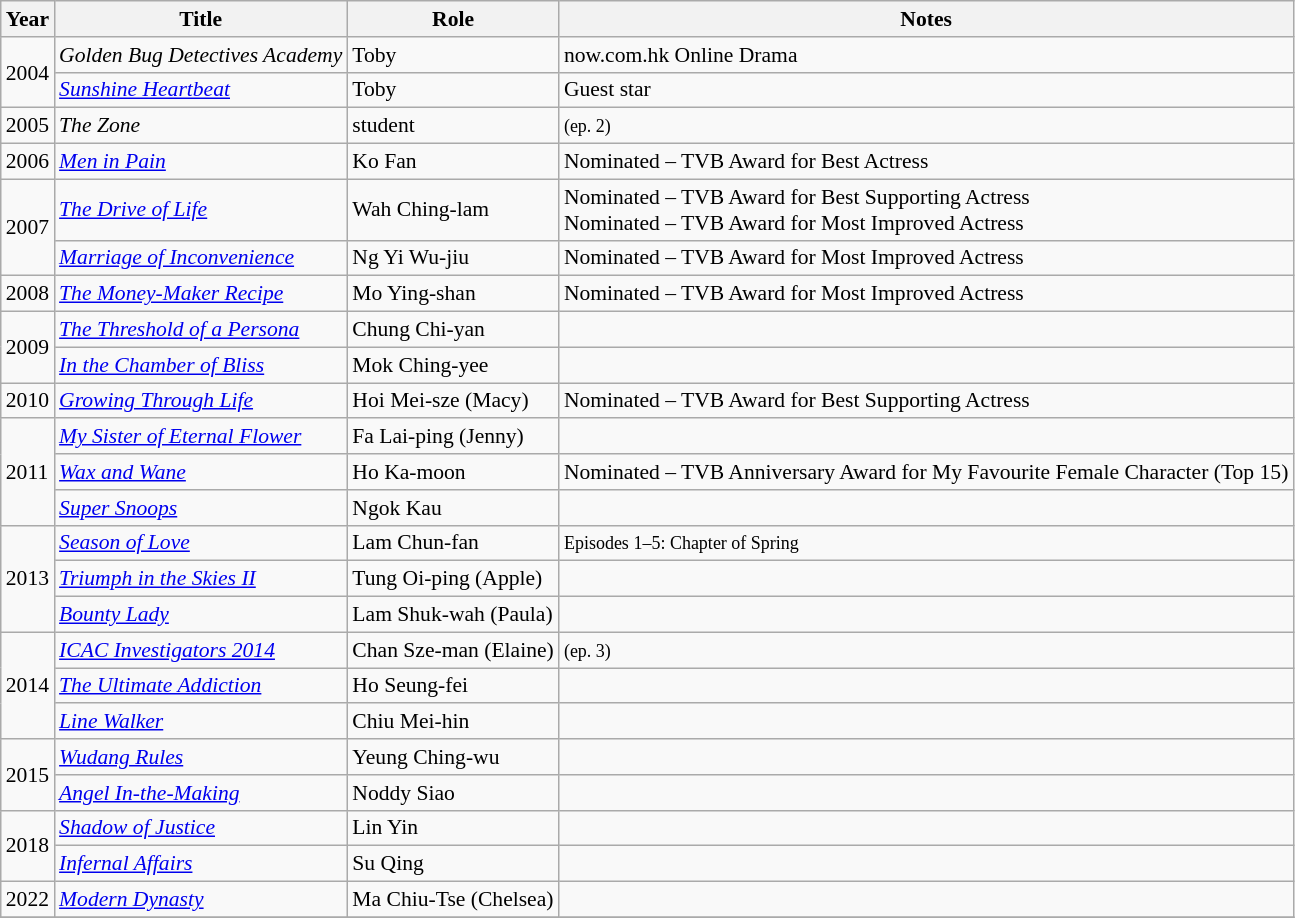<table class="wikitable" style="font-size: 90%;">
<tr>
<th>Year</th>
<th>Title</th>
<th>Role</th>
<th>Notes</th>
</tr>
<tr>
<td rowspan=2>2004</td>
<td><em>Golden Bug Detectives Academy</em></td>
<td>Toby</td>
<td>now.com.hk Online Drama</td>
</tr>
<tr>
<td><em><a href='#'>Sunshine Heartbeat</a></em></td>
<td>Toby</td>
<td>Guest star</td>
</tr>
<tr>
<td>2005</td>
<td><em>The Zone</em></td>
<td>student</td>
<td><small>(ep. 2)</small></td>
</tr>
<tr>
<td>2006</td>
<td><em><a href='#'>Men in Pain</a></em></td>
<td>Ko Fan</td>
<td>Nominated – TVB Award for Best Actress</td>
</tr>
<tr>
<td rowspan=2>2007</td>
<td><em><a href='#'>The Drive of Life</a></em></td>
<td>Wah Ching-lam</td>
<td>Nominated – TVB Award for Best Supporting Actress <br> Nominated – TVB Award for Most Improved Actress</td>
</tr>
<tr>
<td><em><a href='#'>Marriage of Inconvenience</a></em></td>
<td>Ng Yi Wu-jiu</td>
<td>Nominated – TVB Award for Most Improved Actress</td>
</tr>
<tr>
<td>2008</td>
<td><em><a href='#'>The Money-Maker Recipe</a></em></td>
<td>Mo Ying-shan</td>
<td>Nominated – TVB Award for Most Improved Actress</td>
</tr>
<tr>
<td rowspan=2>2009</td>
<td><em><a href='#'>The Threshold of a Persona</a></em></td>
<td>Chung Chi-yan</td>
<td></td>
</tr>
<tr>
<td><em><a href='#'>In the Chamber of Bliss</a></em></td>
<td>Mok Ching-yee</td>
<td></td>
</tr>
<tr>
<td>2010</td>
<td><em><a href='#'>Growing Through Life</a></em></td>
<td>Hoi Mei-sze (Macy)</td>
<td>Nominated – TVB Award for Best Supporting Actress</td>
</tr>
<tr>
<td rowspan=3>2011</td>
<td><em><a href='#'>My Sister of Eternal Flower</a></em></td>
<td>Fa Lai-ping (Jenny)</td>
<td></td>
</tr>
<tr>
<td><em><a href='#'>Wax and Wane</a></em></td>
<td>Ho Ka-moon</td>
<td>Nominated – TVB Anniversary Award for My Favourite Female Character (Top 15)</td>
</tr>
<tr>
<td><em><a href='#'>Super Snoops</a></em></td>
<td>Ngok Kau</td>
<td></td>
</tr>
<tr>
<td rowspan=3>2013</td>
<td><em><a href='#'>Season of Love</a></em></td>
<td>Lam Chun-fan</td>
<td><small>Episodes 1–5: Chapter of Spring</small></td>
</tr>
<tr>
<td><em><a href='#'>Triumph in the Skies II</a></em></td>
<td>Tung Oi-ping (Apple)</td>
<td></td>
</tr>
<tr>
<td><em><a href='#'>Bounty Lady</a></em></td>
<td>Lam Shuk-wah (Paula)</td>
<td></td>
</tr>
<tr>
<td rowspan=3>2014</td>
<td><em><a href='#'>ICAC Investigators 2014</a></em></td>
<td>Chan Sze-man (Elaine)</td>
<td><small>(ep. 3)</small></td>
</tr>
<tr>
<td><em><a href='#'>The Ultimate Addiction</a></em></td>
<td>Ho Seung-fei</td>
<td></td>
</tr>
<tr>
<td><em><a href='#'>Line Walker</a></em></td>
<td>Chiu Mei-hin</td>
<td></td>
</tr>
<tr>
<td rowspan="2">2015</td>
<td><em><a href='#'>Wudang Rules</a></em></td>
<td>Yeung Ching-wu</td>
<td></td>
</tr>
<tr>
<td><em><a href='#'>Angel In-the-Making</a></em></td>
<td>Noddy Siao</td>
<td></td>
</tr>
<tr>
<td rowspan="2">2018</td>
<td><em><a href='#'>Shadow of Justice</a></em></td>
<td>Lin Yin</td>
<td></td>
</tr>
<tr>
<td><em><a href='#'>Infernal Affairs</a></em></td>
<td>Su Qing</td>
<td></td>
</tr>
<tr>
<td>2022</td>
<td><em><a href='#'>Modern Dynasty</a></em></td>
<td>Ma Chiu-Tse (Chelsea)</td>
<td></td>
</tr>
<tr>
</tr>
</table>
